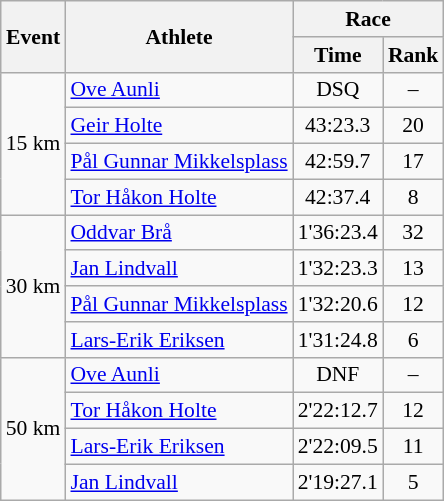<table class="wikitable" border="1" style="font-size:90%">
<tr>
<th rowspan=2>Event</th>
<th rowspan=2>Athlete</th>
<th colspan=2>Race</th>
</tr>
<tr>
<th>Time</th>
<th>Rank</th>
</tr>
<tr>
<td rowspan=4>15 km</td>
<td><a href='#'>Ove Aunli</a></td>
<td align=center>DSQ</td>
<td align=center>–</td>
</tr>
<tr>
<td><a href='#'>Geir Holte</a></td>
<td align=center>43:23.3</td>
<td align=center>20</td>
</tr>
<tr>
<td><a href='#'>Pål Gunnar Mikkelsplass</a></td>
<td align=center>42:59.7</td>
<td align=center>17</td>
</tr>
<tr>
<td><a href='#'>Tor Håkon Holte</a></td>
<td align=center>42:37.4</td>
<td align=center>8</td>
</tr>
<tr>
<td rowspan=4>30 km</td>
<td><a href='#'>Oddvar Brå</a></td>
<td align=center>1'36:23.4</td>
<td align=center>32</td>
</tr>
<tr>
<td><a href='#'>Jan Lindvall</a></td>
<td align=center>1'32:23.3</td>
<td align=center>13</td>
</tr>
<tr>
<td><a href='#'>Pål Gunnar Mikkelsplass</a></td>
<td align=center>1'32:20.6</td>
<td align=center>12</td>
</tr>
<tr>
<td><a href='#'>Lars-Erik Eriksen</a></td>
<td align=center>1'31:24.8</td>
<td align=center>6</td>
</tr>
<tr>
<td rowspan=4>50 km</td>
<td><a href='#'>Ove Aunli</a></td>
<td align=center>DNF</td>
<td align=center>–</td>
</tr>
<tr>
<td><a href='#'>Tor Håkon Holte</a></td>
<td align=center>2'22:12.7</td>
<td align=center>12</td>
</tr>
<tr>
<td><a href='#'>Lars-Erik Eriksen</a></td>
<td align=center>2'22:09.5</td>
<td align=center>11</td>
</tr>
<tr>
<td><a href='#'>Jan Lindvall</a></td>
<td align=center>2'19:27.1</td>
<td align=center>5</td>
</tr>
</table>
